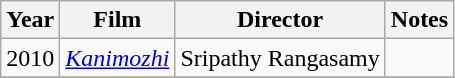<table class="wikitable sortable">
<tr>
<th>Year</th>
<th>Film</th>
<th>Director</th>
<th class=unsortable>Notes</th>
</tr>
<tr>
<td>2010</td>
<td><em><a href='#'>Kanimozhi</a></em></td>
<td>Sripathy Rangasamy</td>
<td></td>
</tr>
<tr>
</tr>
</table>
